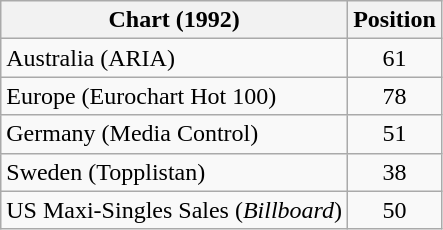<table class="wikitable sortable">
<tr>
<th>Chart (1992)</th>
<th>Position</th>
</tr>
<tr>
<td>Australia (ARIA)</td>
<td align="center">61</td>
</tr>
<tr>
<td>Europe (Eurochart Hot 100)</td>
<td align="center">78</td>
</tr>
<tr>
<td>Germany (Media Control)</td>
<td align="center">51</td>
</tr>
<tr>
<td>Sweden (Topplistan)</td>
<td align="center">38</td>
</tr>
<tr>
<td>US Maxi-Singles Sales (<em>Billboard</em>)</td>
<td align="center">50</td>
</tr>
</table>
